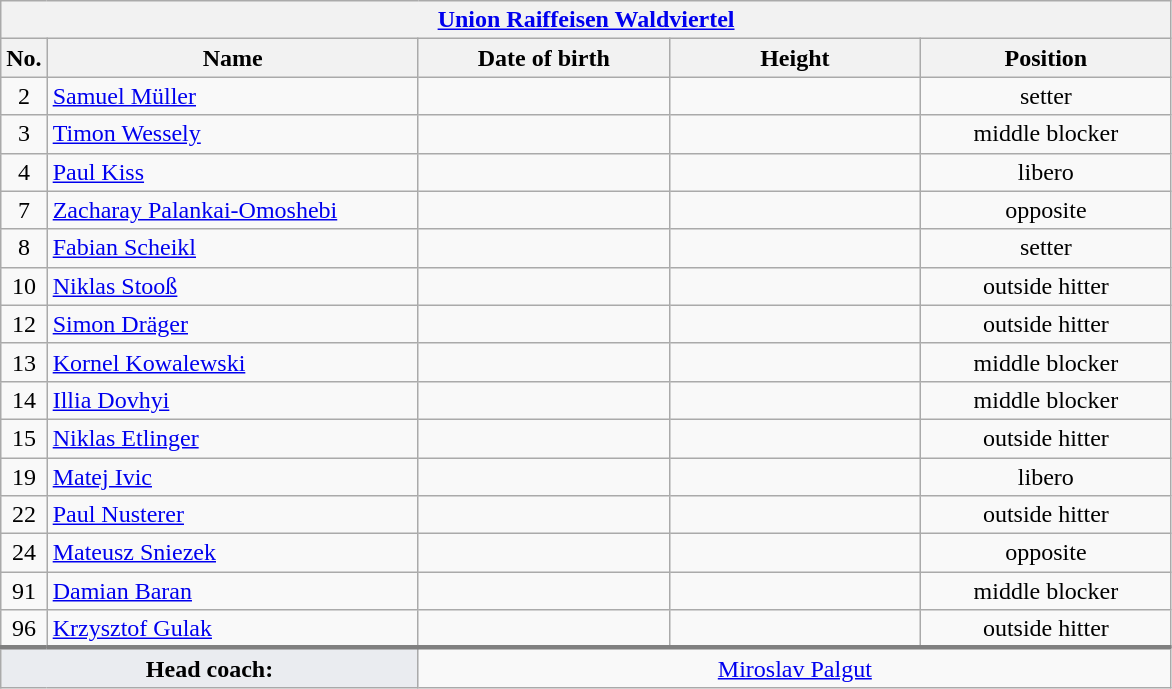<table class="wikitable collapsible collapsed" style="font-size:100%; text-align:center">
<tr>
<th colspan=6 style="width:30em"><a href='#'>Union Raiffeisen Waldviertel</a></th>
</tr>
<tr>
<th>No.</th>
<th style="width:15em">Name</th>
<th style="width:10em">Date of birth</th>
<th style="width:10em">Height</th>
<th style="width:10em">Position</th>
</tr>
<tr>
<td>2</td>
<td align=left> <a href='#'>Samuel Müller</a></td>
<td align=right></td>
<td></td>
<td>setter</td>
</tr>
<tr>
<td>3</td>
<td align=left> <a href='#'>Timon Wessely</a></td>
<td align=right></td>
<td></td>
<td>middle blocker</td>
</tr>
<tr>
<td>4</td>
<td align=left> <a href='#'>Paul Kiss</a></td>
<td align=right></td>
<td></td>
<td>libero</td>
</tr>
<tr>
<td>7</td>
<td align=left> <a href='#'>Zacharay Palankai-Omoshebi</a></td>
<td align=right></td>
<td></td>
<td>opposite</td>
</tr>
<tr>
<td>8</td>
<td align=left> <a href='#'>Fabian Scheikl</a></td>
<td align=right></td>
<td></td>
<td>setter</td>
</tr>
<tr>
<td>10</td>
<td align=left> <a href='#'>Niklas Stooß</a></td>
<td align=right></td>
<td></td>
<td>outside hitter</td>
</tr>
<tr>
<td>12</td>
<td align=left> <a href='#'>Simon Dräger</a></td>
<td align=right></td>
<td></td>
<td>outside hitter</td>
</tr>
<tr>
<td>13</td>
<td align=left> <a href='#'>Kornel Kowalewski</a></td>
<td align=right></td>
<td></td>
<td>middle blocker</td>
</tr>
<tr>
<td>14</td>
<td align=left> <a href='#'>Illia Dovhyi</a></td>
<td align=right></td>
<td></td>
<td>middle blocker</td>
</tr>
<tr>
<td>15</td>
<td align=left> <a href='#'>Niklas Etlinger</a></td>
<td align=right></td>
<td></td>
<td>outside hitter</td>
</tr>
<tr>
<td>19</td>
<td align=left> <a href='#'>Matej Ivic</a></td>
<td align=right></td>
<td></td>
<td>libero</td>
</tr>
<tr>
<td>22</td>
<td align=left> <a href='#'>Paul Nusterer</a></td>
<td align=right></td>
<td></td>
<td>outside hitter</td>
</tr>
<tr>
<td>24</td>
<td align=left> <a href='#'>Mateusz Sniezek</a></td>
<td align=right></td>
<td></td>
<td>opposite</td>
</tr>
<tr>
<td>91</td>
<td align=left> <a href='#'>Damian Baran</a></td>
<td align=right></td>
<td></td>
<td>middle blocker</td>
</tr>
<tr>
<td>96</td>
<td align=left> <a href='#'>Krzysztof Gulak</a></td>
<td align=right></td>
<td></td>
<td>outside hitter</td>
</tr>
<tr>
</tr>
<tr style="border-top: 3px solid grey">
<td colspan=2 style="background:#EAECF0"><strong>Head coach:</strong></td>
<td colspan=4> <a href='#'>Miroslav Palgut</a></td>
</tr>
</table>
